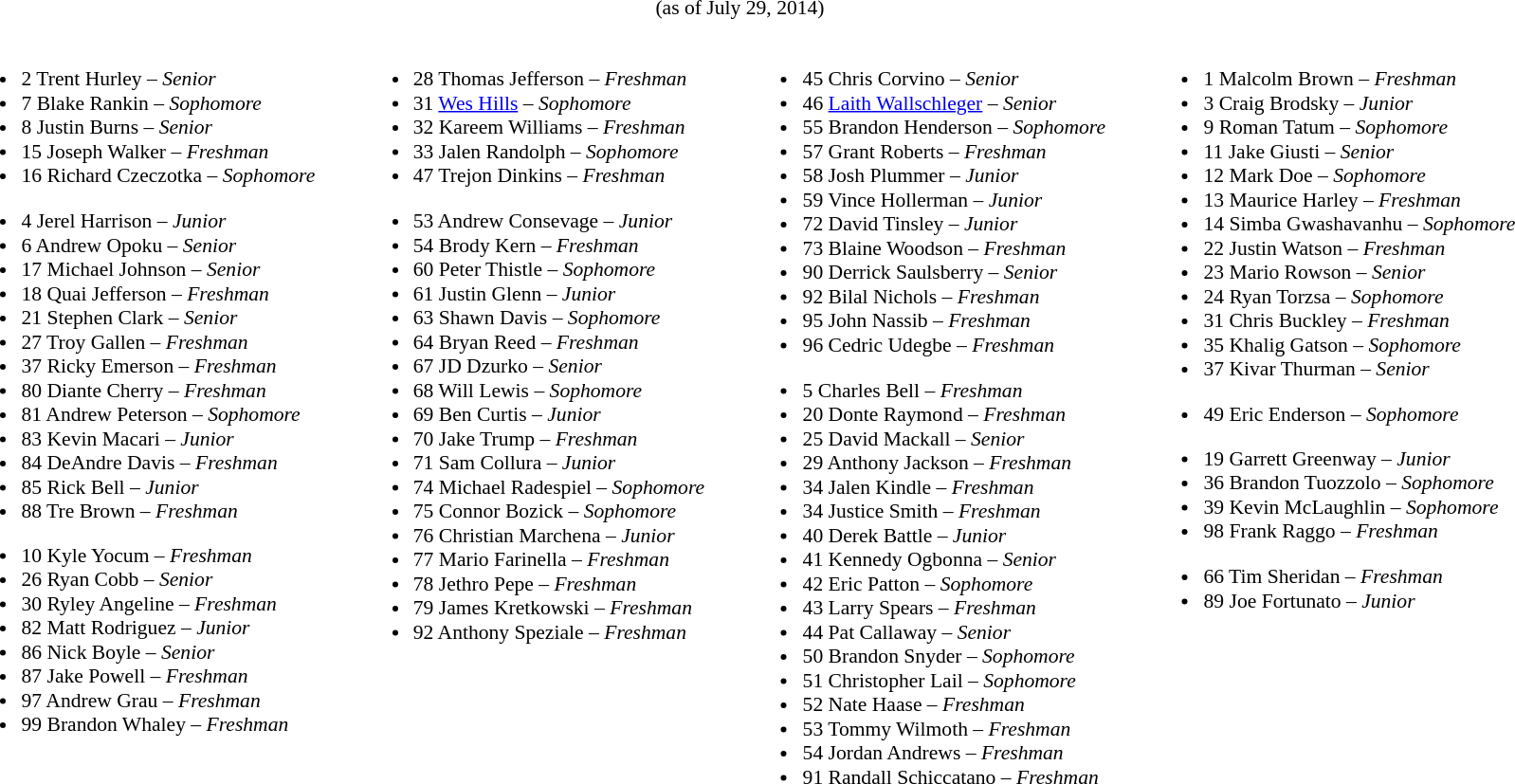<table class="toccolours" style="border-collapse:collapse; font-size:90%;">
<tr>
<td colspan="7" align="center">(as of July 29, 2014)</td>
</tr>
<tr>
<td valign="top"><br><ul><li>2 Trent Hurley – <em>Senior</em></li><li>7 Blake Rankin – <em>Sophomore</em></li><li>8 Justin Burns – <em>Senior</em></li><li>15 Joseph Walker – <em>Freshman</em></li><li>16 Richard Czeczotka – <em>Sophomore</em></li></ul><ul><li>4 Jerel Harrison – <em>Junior</em></li><li>6 Andrew Opoku – <em>Senior</em></li><li>17 Michael Johnson – <em>Senior</em></li><li>18 Quai Jefferson – <em>Freshman</em></li><li>21 Stephen Clark – <em>Senior</em></li><li>27 Troy Gallen – <em>Freshman</em></li><li>37 Ricky Emerson – <em> Freshman</em></li><li>80 Diante Cherry – <em> Freshman</em></li><li>81 Andrew Peterson – <em>Sophomore</em></li><li>83 Kevin Macari – <em>Junior</em></li><li>84 DeAndre Davis – <em> Freshman</em></li><li>85 Rick Bell – <em>Junior</em></li><li>88 Tre Brown – <em>Freshman</em></li></ul><ul><li>10 Kyle Yocum – <em> Freshman</em></li><li>26 Ryan Cobb – <em>Senior</em></li><li>30 Ryley Angeline – <em>Freshman</em></li><li>82 Matt Rodriguez – <em>Junior</em></li><li>86 Nick Boyle – <em>Senior</em></li><li>87 Jake Powell – <em>Freshman</em></li><li>97 Andrew Grau – <em>Freshman</em></li><li>99 Brandon Whaley – <em>Freshman</em></li></ul></td>
<td width="25"> </td>
<td valign="top"><br><ul><li>28 Thomas Jefferson – <em>Freshman</em></li><li>31 <a href='#'>Wes Hills</a> – <em>Sophomore</em></li><li>32 Kareem Williams – <em>Freshman</em></li><li>33 Jalen Randolph – <em>Sophomore</em></li><li>47 Trejon Dinkins – <em> Freshman</em></li></ul><ul><li>53 Andrew Consevage – <em>Junior</em></li><li>54 Brody Kern – <em> Freshman</em></li><li>60 Peter Thistle – <em>Sophomore</em></li><li>61 Justin Glenn – <em>Junior</em></li><li>63 Shawn Davis – <em>Sophomore</em></li><li>64 Bryan Reed – <em>Freshman</em></li><li>67 JD Dzurko – <em>Senior</em></li><li>68 Will Lewis – <em>Sophomore</em></li><li>69 Ben Curtis – <em>Junior</em></li><li>70 Jake Trump – <em> Freshman</em></li><li>71 Sam Collura – <em>Junior</em></li><li>74 Michael Radespiel – <em>Sophomore</em></li><li>75 Connor Bozick – <em>Sophomore</em></li><li>76 Christian Marchena – <em>Junior</em></li><li>77 Mario Farinella – <em>Freshman</em></li><li>78 Jethro Pepe – <em>Freshman</em></li><li>79 James Kretkowski – <em>Freshman</em></li><li>92 Anthony Speziale – <em> Freshman</em></li></ul></td>
<td width="25"> </td>
<td valign="top"><br><ul><li>45 Chris Corvino – <em>Senior</em></li><li>46 <a href='#'>Laith Wallschleger</a> – <em>Senior</em></li><li>55 Brandon Henderson – <em>Sophomore</em></li><li>57 Grant Roberts – <em> Freshman</em></li><li>58 Josh Plummer – <em>Junior</em></li><li>59 Vince Hollerman – <em>Junior</em></li><li>72 David Tinsley – <em>Junior</em></li><li>73 Blaine Woodson – <em> Freshman</em></li><li>90 Derrick Saulsberry – <em>Senior</em></li><li>92 Bilal Nichols – <em>Freshman</em></li><li>95 John Nassib – <em>Freshman</em></li><li>96 Cedric Udegbe – <em> Freshman</em></li></ul><ul><li>5 Charles Bell – <em>Freshman</em></li><li>20 Donte Raymond – <em>Freshman</em></li><li>25 David Mackall – <em>Senior</em></li><li>29 Anthony Jackson – <em>Freshman</em></li><li>34 Jalen Kindle – <em> Freshman</em></li><li>34 Justice Smith – <em> Freshman</em></li><li>40 Derek Battle – <em>Junior</em></li><li>41 Kennedy Ogbonna – <em>Senior</em></li><li>42 Eric Patton – <em>Sophomore</em></li><li>43 Larry Spears – <em> Freshman</em></li><li>44 Pat Callaway – <em>Senior</em></li><li>50 Brandon Snyder – <em>Sophomore</em></li><li>51 Christopher Lail – <em>Sophomore</em></li><li>52 Nate Haase – <em> Freshman</em></li><li>53 Tommy Wilmoth – <em> Freshman</em></li><li>54 Jordan Andrews – <em> Freshman</em></li><li>91 Randall Schiccatano – <em> Freshman</em></li></ul></td>
<td width="25"> </td>
<td valign="top"><br><ul><li>1 Malcolm Brown – <em>Freshman</em></li><li>3 Craig Brodsky – <em>Junior</em></li><li>9 Roman Tatum – <em>Sophomore</em></li><li>11 Jake Giusti – <em>Senior</em></li><li>12 Mark Doe – <em>Sophomore</em></li><li>13 Maurice Harley – <em>Freshman</em></li><li>14 Simba Gwashavanhu – <em>Sophomore</em></li><li>22 Justin Watson – <em> Freshman</em></li><li>23 Mario Rowson – <em>Senior</em></li><li>24 Ryan Torzsa – <em>Sophomore</em></li><li>31 Chris Buckley – <em> Freshman</em></li><li>35 Khalig Gatson – <em>Sophomore</em></li><li>37 Kivar Thurman – <em>Senior</em></li></ul><ul><li>49 Eric Enderson – <em>Sophomore</em></li></ul><ul><li>19 Garrett Greenway – <em>Junior</em></li><li>36 Brandon Tuozzolo – <em>Sophomore</em></li><li>39 Kevin McLaughlin – <em>Sophomore</em></li><li>98 Frank Raggo – <em>Freshman</em></li></ul><ul><li>66 Tim Sheridan – <em> Freshman</em></li><li>89 Joe Fortunato – <em>Junior</em></li></ul></td>
</tr>
</table>
